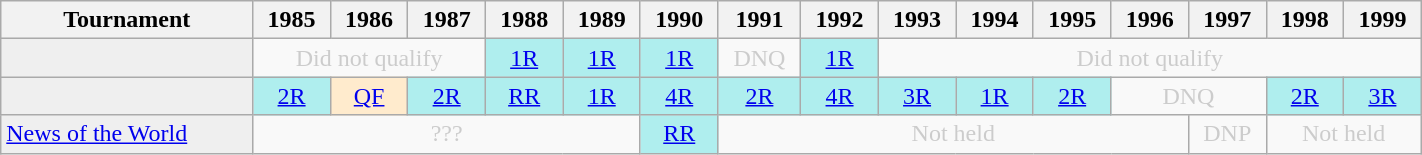<table class="wikitable" style="width:75%; margin:0">
<tr>
<th>Tournament</th>
<th>1985</th>
<th>1986</th>
<th>1987</th>
<th>1988</th>
<th>1989</th>
<th>1990</th>
<th>1991</th>
<th>1992</th>
<th>1993</th>
<th>1994</th>
<th>1995</th>
<th>1996</th>
<th>1997</th>
<th>1998</th>
<th>1999</th>
</tr>
<tr>
<td style="background:#efefef;"></td>
<td colspan="3" style="text-align:center; color:#ccc;">Did not qualify</td>
<td style="text-align:center; background:#afeeee;"><a href='#'>1R</a></td>
<td style="text-align:center; background:#afeeee;"><a href='#'>1R</a></td>
<td style="text-align:center; background:#afeeee;"><a href='#'>1R</a></td>
<td style="text-align:center; color:#ccc;">DNQ</td>
<td style="text-align:center; background:#afeeee;"><a href='#'>1R</a></td>
<td colspan="7" style="text-align:center; color:#ccc;">Did not qualify</td>
</tr>
<tr>
<td style="background:#efefef;"></td>
<td style="text-align:center; background:#afeeee;"><a href='#'>2R</a></td>
<td style="text-align:center; background:#ffebcd;"><a href='#'>QF</a></td>
<td style="text-align:center; background:#afeeee;"><a href='#'>2R</a></td>
<td style="text-align:center; background:#afeeee;"><a href='#'>RR</a></td>
<td style="text-align:center; background:#afeeee;"><a href='#'>1R</a></td>
<td style="text-align:center; background:#afeeee;"><a href='#'>4R</a></td>
<td style="text-align:center; background:#afeeee;"><a href='#'>2R</a></td>
<td style="text-align:center; background:#afeeee;"><a href='#'>4R</a></td>
<td style="text-align:center; background:#afeeee;"><a href='#'>3R</a></td>
<td style="text-align:center; background:#afeeee;"><a href='#'>1R</a></td>
<td style="text-align:center; background:#afeeee;"><a href='#'>2R</a></td>
<td colspan="2" style="text-align:center; color:#ccc;">DNQ</td>
<td style="text-align:center; background:#afeeee;"><a href='#'>2R</a></td>
<td style="text-align:center; background:#afeeee;"><a href='#'>3R</a></td>
</tr>
<tr>
<td style="background:#efefef;"><a href='#'>News of the World</a></td>
<td colspan="5" style="text-align:center; color:#ccc;">???</td>
<td style="text-align:center; background:#afeeee;"><a href='#'>RR</a></td>
<td colspan="6" style="text-align:center; color:#ccc;">Not held</td>
<td style="text-align:center; color:#ccc;">DNP</td>
<td colspan="2" style="text-align:center; color:#ccc;">Not held</td>
</tr>
</table>
